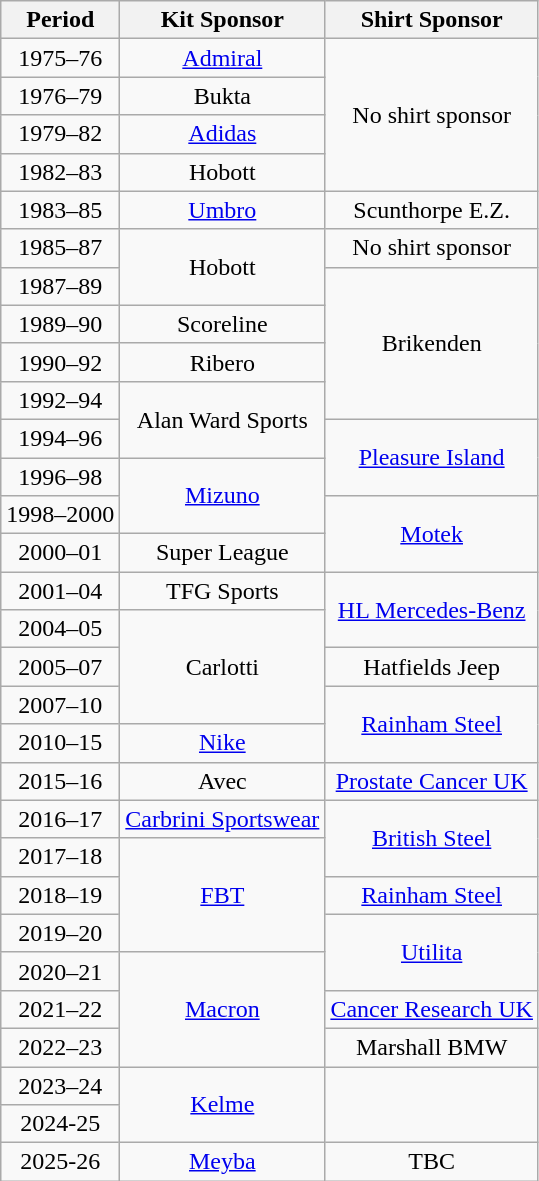<table class="wikitable" style="text-align:center;margin-left:1em">
<tr>
<th>Period</th>
<th>Kit Sponsor</th>
<th>Shirt Sponsor</th>
</tr>
<tr>
<td>1975–76</td>
<td><a href='#'>Admiral</a></td>
<td rowspan=4>No shirt sponsor</td>
</tr>
<tr>
<td>1976–79</td>
<td>Bukta</td>
</tr>
<tr>
<td>1979–82</td>
<td><a href='#'>Adidas</a></td>
</tr>
<tr>
<td>1982–83</td>
<td>Hobott</td>
</tr>
<tr>
<td>1983–85</td>
<td><a href='#'>Umbro</a></td>
<td>Scunthorpe E.Z.</td>
</tr>
<tr>
<td>1985–87</td>
<td rowspan=2>Hobott</td>
<td>No shirt sponsor</td>
</tr>
<tr>
<td>1987–89</td>
<td rowspan=4>Brikenden</td>
</tr>
<tr>
<td>1989–90</td>
<td>Scoreline</td>
</tr>
<tr>
<td>1990–92</td>
<td>Ribero</td>
</tr>
<tr>
<td>1992–94</td>
<td rowspan=2>Alan Ward Sports</td>
</tr>
<tr>
<td>1994–96</td>
<td rowspan=2><a href='#'>Pleasure Island</a></td>
</tr>
<tr>
<td>1996–98</td>
<td rowspan=2><a href='#'>Mizuno</a></td>
</tr>
<tr>
<td>1998–2000</td>
<td rowspan="2"><a href='#'>Motek</a></td>
</tr>
<tr>
<td>2000–01</td>
<td>Super League</td>
</tr>
<tr>
<td>2001–04</td>
<td>TFG Sports</td>
<td rowspan=2><a href='#'>HL Mercedes-Benz</a></td>
</tr>
<tr>
<td>2004–05</td>
<td rowspan=3>Carlotti</td>
</tr>
<tr>
<td>2005–07</td>
<td>Hatfields Jeep</td>
</tr>
<tr>
<td>2007–10</td>
<td rowspan=2><a href='#'>Rainham Steel</a></td>
</tr>
<tr>
<td>2010–15</td>
<td><a href='#'>Nike</a></td>
</tr>
<tr>
<td>2015–16</td>
<td>Avec</td>
<td><a href='#'>Prostate Cancer UK</a></td>
</tr>
<tr>
<td>2016–17</td>
<td><a href='#'>Carbrini Sportswear</a></td>
<td rowspan="2"><a href='#'>British Steel</a></td>
</tr>
<tr>
<td>2017–18</td>
<td rowspan="3"><a href='#'>FBT</a></td>
</tr>
<tr>
<td>2018–19</td>
<td><a href='#'>Rainham Steel</a></td>
</tr>
<tr>
<td>2019–20</td>
<td rowspan="2"><a href='#'>Utilita</a></td>
</tr>
<tr>
<td>2020–21</td>
<td rowspan="3"><a href='#'>Macron</a></td>
</tr>
<tr>
<td>2021–22</td>
<td><a href='#'>Cancer Research UK</a></td>
</tr>
<tr>
<td>2022–23</td>
<td>Marshall BMW</td>
</tr>
<tr>
<td>2023–24</td>
<td rowspan="2"><a href='#'>Kelme</a></td>
<td rowspan="2"></td>
</tr>
<tr>
<td>2024-25</td>
</tr>
<tr>
<td>2025-26</td>
<td><a href='#'>Meyba</a></td>
<td>TBC</td>
</tr>
</table>
